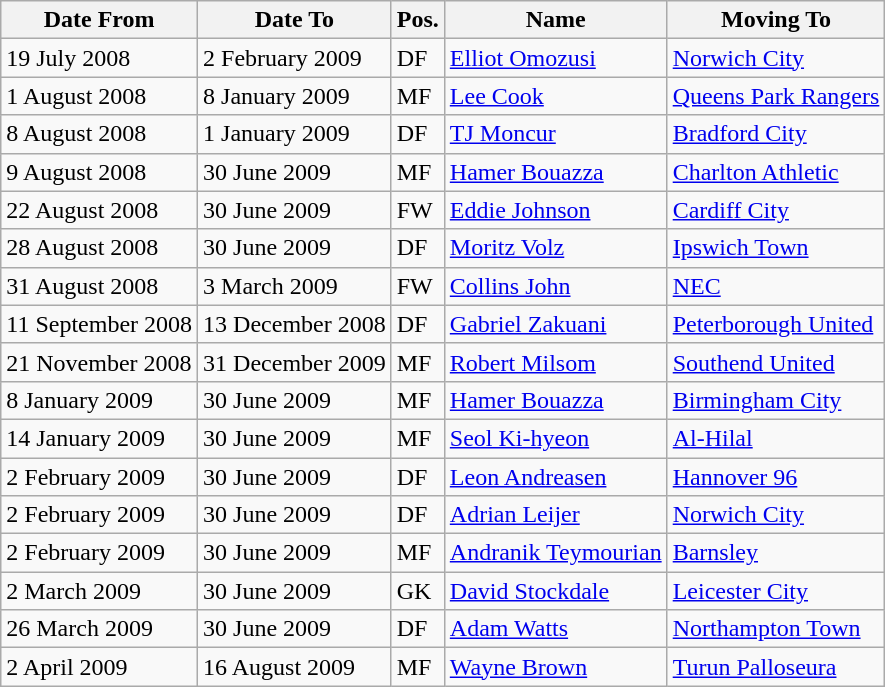<table class="wikitable">
<tr>
<th>Date From</th>
<th>Date To</th>
<th>Pos.</th>
<th>Name</th>
<th>Moving To</th>
</tr>
<tr>
<td>19 July 2008</td>
<td>2 February 2009</td>
<td>DF</td>
<td> <a href='#'>Elliot Omozusi</a></td>
<td> <a href='#'>Norwich City</a></td>
</tr>
<tr>
<td>1 August 2008</td>
<td>8 January 2009</td>
<td>MF</td>
<td> <a href='#'>Lee Cook</a></td>
<td> <a href='#'>Queens Park Rangers</a></td>
</tr>
<tr>
<td>8 August 2008</td>
<td>1 January 2009</td>
<td>DF</td>
<td> <a href='#'>TJ Moncur</a></td>
<td> <a href='#'>Bradford City</a></td>
</tr>
<tr>
<td>9 August 2008</td>
<td>30 June 2009</td>
<td>MF</td>
<td> <a href='#'>Hamer Bouazza</a></td>
<td> <a href='#'>Charlton Athletic</a></td>
</tr>
<tr>
<td>22 August 2008</td>
<td>30 June 2009</td>
<td>FW</td>
<td> <a href='#'>Eddie Johnson</a></td>
<td> <a href='#'>Cardiff City</a></td>
</tr>
<tr>
<td>28 August 2008</td>
<td>30 June 2009</td>
<td>DF</td>
<td> <a href='#'>Moritz Volz</a></td>
<td> <a href='#'>Ipswich Town</a></td>
</tr>
<tr>
<td>31 August 2008</td>
<td>3 March 2009</td>
<td>FW</td>
<td> <a href='#'>Collins John</a></td>
<td> <a href='#'>NEC</a></td>
</tr>
<tr>
<td>11 September 2008</td>
<td>13 December 2008</td>
<td>DF</td>
<td> <a href='#'>Gabriel Zakuani</a></td>
<td> <a href='#'>Peterborough United</a></td>
</tr>
<tr>
<td>21 November 2008</td>
<td>31 December 2009</td>
<td>MF</td>
<td> <a href='#'>Robert Milsom</a></td>
<td> <a href='#'>Southend United</a></td>
</tr>
<tr>
<td>8 January 2009</td>
<td>30 June 2009</td>
<td>MF</td>
<td> <a href='#'>Hamer Bouazza</a></td>
<td> <a href='#'>Birmingham City</a></td>
</tr>
<tr>
<td>14 January 2009</td>
<td>30 June 2009</td>
<td>MF</td>
<td> <a href='#'>Seol Ki-hyeon</a></td>
<td> <a href='#'>Al-Hilal</a></td>
</tr>
<tr>
<td>2 February 2009</td>
<td>30 June 2009</td>
<td>DF</td>
<td> <a href='#'>Leon Andreasen</a></td>
<td> <a href='#'>Hannover 96</a></td>
</tr>
<tr>
<td>2 February 2009</td>
<td>30 June 2009</td>
<td>DF</td>
<td> <a href='#'>Adrian Leijer</a></td>
<td> <a href='#'>Norwich City</a></td>
</tr>
<tr>
<td>2 February 2009</td>
<td>30 June 2009</td>
<td>MF</td>
<td> <a href='#'>Andranik Teymourian</a></td>
<td> <a href='#'>Barnsley</a></td>
</tr>
<tr>
<td>2 March 2009</td>
<td>30 June 2009</td>
<td>GK</td>
<td> <a href='#'>David Stockdale</a></td>
<td> <a href='#'>Leicester City</a></td>
</tr>
<tr>
<td>26 March 2009</td>
<td>30 June 2009</td>
<td>DF</td>
<td> <a href='#'>Adam Watts</a></td>
<td> <a href='#'>Northampton Town</a></td>
</tr>
<tr>
<td>2 April 2009</td>
<td>16 August 2009</td>
<td>MF</td>
<td> <a href='#'>Wayne Brown</a></td>
<td> <a href='#'>Turun Palloseura</a></td>
</tr>
</table>
